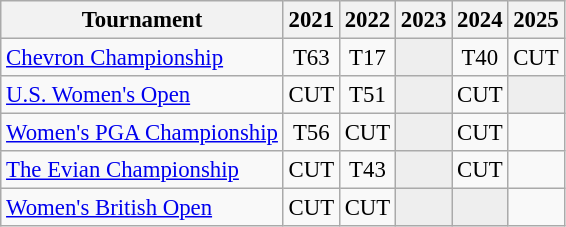<table class="wikitable" style="font-size:95%;text-align:center;">
<tr>
<th>Tournament</th>
<th>2021</th>
<th>2022</th>
<th>2023</th>
<th>2024</th>
<th>2025</th>
</tr>
<tr>
<td align=left><a href='#'>Chevron Championship</a></td>
<td>T63</td>
<td>T17</td>
<td style="background:#eeeeee;"></td>
<td>T40</td>
<td>CUT</td>
</tr>
<tr>
<td align=left><a href='#'>U.S. Women's Open</a></td>
<td>CUT</td>
<td>T51</td>
<td style="background:#eeeeee;"></td>
<td>CUT</td>
<td style="background:#eeeeee;"></td>
</tr>
<tr>
<td align=left><a href='#'>Women's PGA Championship</a></td>
<td>T56</td>
<td>CUT</td>
<td style="background:#eeeeee;"></td>
<td>CUT</td>
<td></td>
</tr>
<tr>
<td align=left><a href='#'>The Evian Championship</a></td>
<td>CUT</td>
<td>T43</td>
<td style="background:#eeeeee;"></td>
<td>CUT</td>
<td></td>
</tr>
<tr>
<td align=left><a href='#'>Women's British Open</a></td>
<td>CUT</td>
<td>CUT</td>
<td style="background:#eeeeee;"></td>
<td style="background:#eeeeee;"></td>
<td></td>
</tr>
</table>
